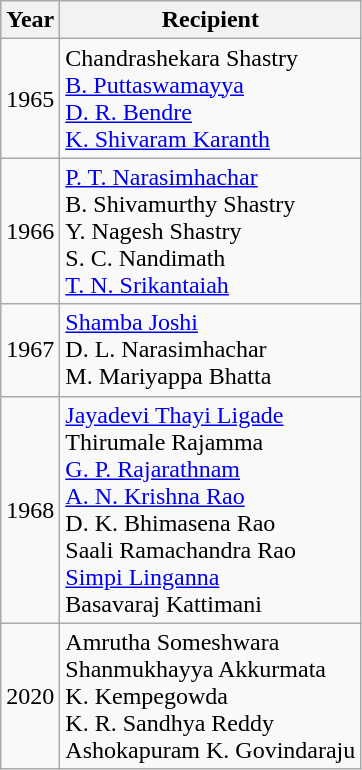<table class="wikitable sortable">
<tr>
<th>Year</th>
<th>Recipient</th>
</tr>
<tr>
<td>1965</td>
<td> Chandrashekara Shastry<br><a href='#'>B. Puttaswamayya</a><br><a href='#'>D. R. Bendre</a><br><a href='#'>K. Shivaram Karanth</a></td>
</tr>
<tr>
<td>1966</td>
<td><a href='#'>P. T. Narasimhachar</a><br>B. Shivamurthy Shastry<br>Y. Nagesh Shastry<br>S. C. Nandimath<br><a href='#'>T. N. Srikantaiah</a></td>
</tr>
<tr>
<td>1967</td>
<td><a href='#'>Shamba Joshi</a><br>D. L. Narasimhachar<br>M. Mariyappa Bhatta</td>
</tr>
<tr>
<td>1968</td>
<td><a href='#'>Jayadevi Thayi Ligade</a><br>Thirumale Rajamma<br><a href='#'>G. P. Rajarathnam</a><br><a href='#'>A. N. Krishna Rao</a><br>D. K. Bhimasena Rao<br>Saali Ramachandra Rao<br><a href='#'>Simpi Linganna</a><br>Basavaraj Kattimani</td>
</tr>
<tr>
<td>2020</td>
<td> Amrutha Someshwara<br>Shanmukhayya Akkurmata<br>K. Kempegowda<br>K. R. Sandhya Reddy<br>Ashokapuram K. Govindaraju</td>
</tr>
</table>
